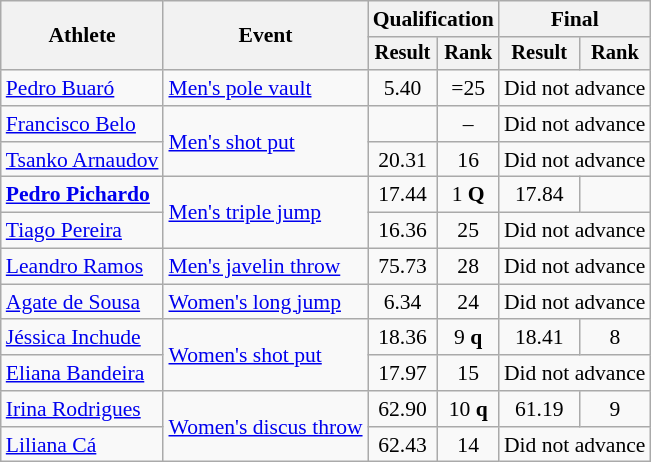<table class=wikitable style="font-size:90%">
<tr>
<th rowspan="2">Athlete</th>
<th rowspan="2">Event</th>
<th colspan="2">Qualification</th>
<th colspan="2">Final</th>
</tr>
<tr style="font-size:95%">
<th>Result</th>
<th>Rank</th>
<th>Result</th>
<th>Rank</th>
</tr>
<tr align=center>
<td align=left><a href='#'>Pedro Buaró</a></td>
<td align=left><a href='#'>Men's pole vault</a></td>
<td>5.40</td>
<td>=25</td>
<td colspan=2>Did not advance</td>
</tr>
<tr align=center>
<td align=left><a href='#'>Francisco Belo</a></td>
<td align=left rowspan=2><a href='#'>Men's shot put</a></td>
<td></td>
<td>–</td>
<td colspan=2>Did not advance</td>
</tr>
<tr align=center>
<td align=left><a href='#'>Tsanko Arnaudov</a></td>
<td>20.31</td>
<td>16</td>
<td colspan=2>Did not advance</td>
</tr>
<tr align=center>
<td align=left><strong><a href='#'>Pedro Pichardo</a></strong></td>
<td align=left rowspan=2><a href='#'>Men's triple jump</a></td>
<td>17.44</td>
<td>1 <strong>Q</strong></td>
<td>17.84</td>
<td></td>
</tr>
<tr align=center>
<td align=left><a href='#'>Tiago Pereira</a></td>
<td>16.36</td>
<td>25</td>
<td colspan=2>Did not advance</td>
</tr>
<tr align=center>
<td align=left><a href='#'>Leandro Ramos</a></td>
<td align=left><a href='#'>Men's javelin throw</a></td>
<td>75.73</td>
<td>28</td>
<td colspan=2>Did not advance</td>
</tr>
<tr align=center>
<td align=left><a href='#'>Agate de Sousa</a></td>
<td align=left><a href='#'>Women's long jump</a></td>
<td>6.34</td>
<td>24</td>
<td colspan=2>Did not advance</td>
</tr>
<tr align=center>
<td align=left><a href='#'>Jéssica Inchude</a></td>
<td align=left rowspan=2><a href='#'>Women's shot put</a></td>
<td>18.36</td>
<td>9 <strong>q</strong></td>
<td>18.41</td>
<td>8</td>
</tr>
<tr align=center>
<td align=left><a href='#'>Eliana Bandeira</a></td>
<td>17.97</td>
<td>15</td>
<td colspan=2>Did not advance</td>
</tr>
<tr align=center>
<td align=left><a href='#'>Irina Rodrigues</a></td>
<td align=left rowspan=2><a href='#'>Women's discus throw</a></td>
<td>62.90</td>
<td>10 <strong>q</strong></td>
<td>61.19</td>
<td>9</td>
</tr>
<tr align=center>
<td align=left><a href='#'>Liliana Cá</a></td>
<td>62.43</td>
<td>14</td>
<td colspan=2>Did not advance</td>
</tr>
</table>
